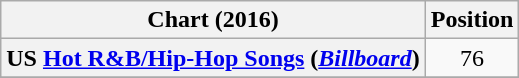<table class="wikitable plainrowheaders sortable">
<tr>
<th>Chart (2016)</th>
<th>Position</th>
</tr>
<tr>
<th scope="row">US <a href='#'>Hot R&B/Hip-Hop Songs</a> (<em><a href='#'>Billboard</a></em>)</th>
<td style="text-align:center;">76</td>
</tr>
<tr>
</tr>
</table>
